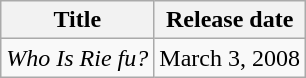<table class="wikitable">
<tr>
<th>Title</th>
<th>Release date</th>
</tr>
<tr>
<td><em>Who Is Rie fu?</em></td>
<td>March 3, 2008</td>
</tr>
</table>
